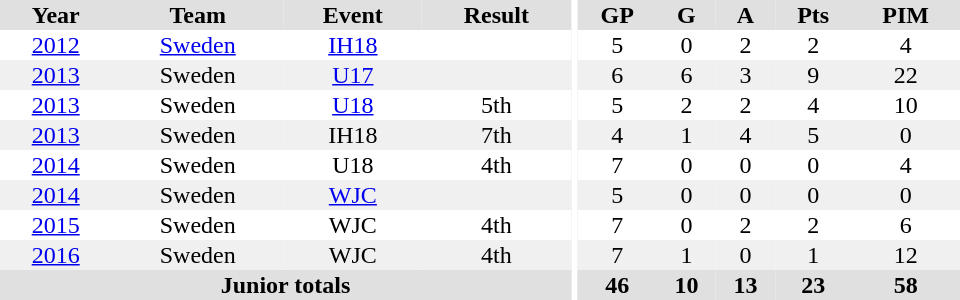<table border="0" cellpadding="1" cellspacing="0" ID="Table3" style="text-align:center; width:40em">
<tr ALIGN="center" bgcolor="#e0e0e0">
<th>Year</th>
<th>Team</th>
<th>Event</th>
<th>Result</th>
<th rowspan="99" bgcolor="#ffffff"></th>
<th>GP</th>
<th>G</th>
<th>A</th>
<th>Pts</th>
<th>PIM</th>
</tr>
<tr>
<td><a href='#'>2012</a></td>
<td><a href='#'>Sweden</a></td>
<td><a href='#'>IH18</a></td>
<td></td>
<td>5</td>
<td>0</td>
<td>2</td>
<td>2</td>
<td>4</td>
</tr>
<tr bgcolor="#f0f0f0">
<td><a href='#'>2013</a></td>
<td>Sweden</td>
<td><a href='#'>U17</a></td>
<td></td>
<td>6</td>
<td>6</td>
<td>3</td>
<td>9</td>
<td>22</td>
</tr>
<tr>
<td><a href='#'>2013</a></td>
<td>Sweden</td>
<td><a href='#'>U18</a></td>
<td>5th</td>
<td>5</td>
<td>2</td>
<td>2</td>
<td>4</td>
<td>10</td>
</tr>
<tr bgcolor="#f0f0f0">
<td><a href='#'>2013</a></td>
<td>Sweden</td>
<td>IH18</td>
<td>7th</td>
<td>4</td>
<td>1</td>
<td>4</td>
<td>5</td>
<td>0</td>
</tr>
<tr>
<td><a href='#'>2014</a></td>
<td>Sweden</td>
<td>U18</td>
<td>4th</td>
<td>7</td>
<td>0</td>
<td>0</td>
<td>0</td>
<td>4</td>
</tr>
<tr bgcolor="#f0f0f0">
<td><a href='#'>2014</a></td>
<td>Sweden</td>
<td><a href='#'>WJC</a></td>
<td></td>
<td>5</td>
<td>0</td>
<td>0</td>
<td>0</td>
<td>0</td>
</tr>
<tr>
<td><a href='#'>2015</a></td>
<td>Sweden</td>
<td>WJC</td>
<td>4th</td>
<td>7</td>
<td>0</td>
<td>2</td>
<td>2</td>
<td>6</td>
</tr>
<tr bgcolor="#f0f0f0">
<td><a href='#'>2016</a></td>
<td>Sweden</td>
<td>WJC</td>
<td>4th</td>
<td>7</td>
<td>1</td>
<td>0</td>
<td>1</td>
<td>12</td>
</tr>
<tr bgcolor="#e0e0e0">
<th colspan="4">Junior totals</th>
<th>46</th>
<th>10</th>
<th>13</th>
<th>23</th>
<th>58</th>
</tr>
</table>
